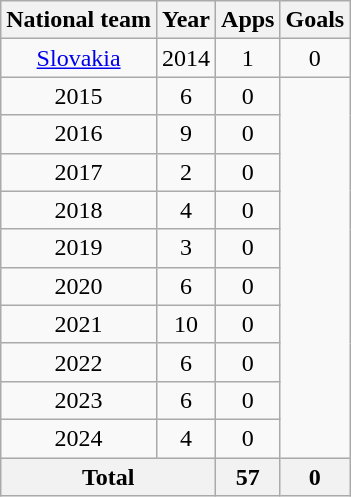<table class=wikitable style=text-align:center>
<tr>
<th>National team</th>
<th>Year</th>
<th>Apps</th>
<th>Goals</th>
</tr>
<tr>
<td><a href='#'>Slovakia</a></td>
<td>2014</td>
<td>1</td>
<td>0</td>
</tr>
<tr>
<td>2015</td>
<td>6</td>
<td>0</td>
</tr>
<tr>
<td>2016</td>
<td>9</td>
<td>0</td>
</tr>
<tr>
<td>2017</td>
<td>2</td>
<td>0</td>
</tr>
<tr>
<td>2018</td>
<td>4</td>
<td>0</td>
</tr>
<tr>
<td>2019</td>
<td>3</td>
<td>0</td>
</tr>
<tr>
<td>2020</td>
<td>6</td>
<td>0</td>
</tr>
<tr>
<td>2021</td>
<td>10</td>
<td>0</td>
</tr>
<tr>
<td>2022</td>
<td>6</td>
<td>0</td>
</tr>
<tr>
<td>2023</td>
<td>6</td>
<td>0</td>
</tr>
<tr>
<td>2024</td>
<td>4</td>
<td>0</td>
</tr>
<tr>
<th colspan="2">Total</th>
<th>57</th>
<th>0</th>
</tr>
</table>
